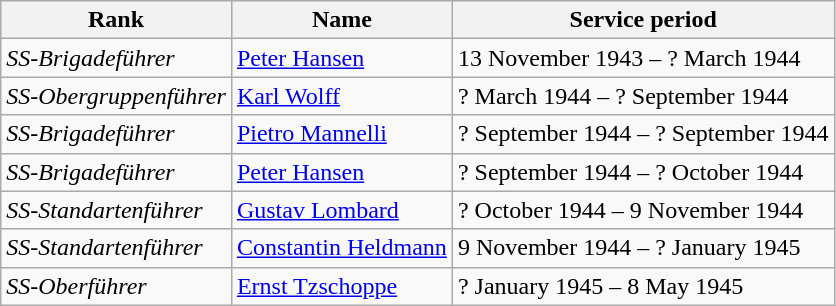<table class="wikitable">
<tr>
<th>Rank</th>
<th>Name</th>
<th>Service period</th>
</tr>
<tr>
<td><em>SS-Brigadeführer</em></td>
<td><a href='#'>Peter Hansen</a></td>
<td>13 November 1943 – ? March 1944</td>
</tr>
<tr>
<td><em>SS-Obergruppenführer</em></td>
<td><a href='#'>Karl Wolff</a></td>
<td>? March 1944 – ? September 1944</td>
</tr>
<tr>
<td><em>SS-Brigadeführer</em></td>
<td><a href='#'>Pietro Mannelli</a></td>
<td>? September 1944 – ? September 1944</td>
</tr>
<tr>
<td><em>SS-Brigadeführer</em></td>
<td><a href='#'>Peter Hansen</a></td>
<td>? September 1944 – ? October 1944</td>
</tr>
<tr>
<td><em>SS-Standartenführer</em></td>
<td><a href='#'>Gustav Lombard</a></td>
<td>? October 1944 – 9 November 1944</td>
</tr>
<tr>
<td><em>SS-Standartenführer</em></td>
<td><a href='#'>Constantin Heldmann</a></td>
<td>9 November 1944 – ? January 1945</td>
</tr>
<tr>
<td><em>SS-Oberführer</em></td>
<td><a href='#'>Ernst Tzschoppe</a></td>
<td>? January 1945 – 8 May 1945</td>
</tr>
</table>
